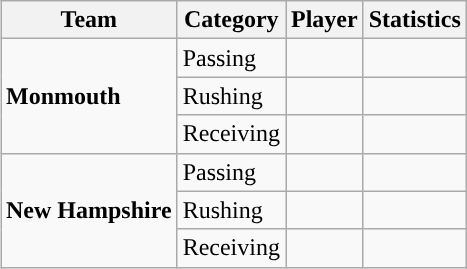<table class="wikitable" style="float: right;">
<tr>
<th>Team</th>
<th>Category</th>
<th>Player</th>
<th>Statistics</th>
</tr>
<tr>
<td rowspan=3><strong>Monmouth</strong></td>
<td>Passing</td>
<td></td>
<td></td>
</tr>
<tr>
<td>Rushing</td>
<td></td>
<td></td>
</tr>
<tr>
<td>Receiving</td>
<td></td>
<td></td>
</tr>
<tr>
<td rowspan=3><strong>New Hampshire</strong></td>
<td>Passing</td>
<td></td>
<td></td>
</tr>
<tr>
<td>Rushing</td>
<td></td>
<td></td>
</tr>
<tr>
<td>Receiving</td>
<td></td>
<td></td>
</tr>
</table>
